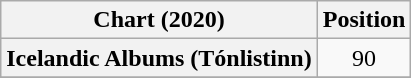<table class="wikitable sortable plainrowheaders" style=text-align:center>
<tr>
<th scope="col">Chart (2020)</th>
<th scope="col">Position</th>
</tr>
<tr>
<th scope="row">Icelandic Albums (Tónlistinn)</th>
<td>90</td>
</tr>
<tr>
</tr>
</table>
